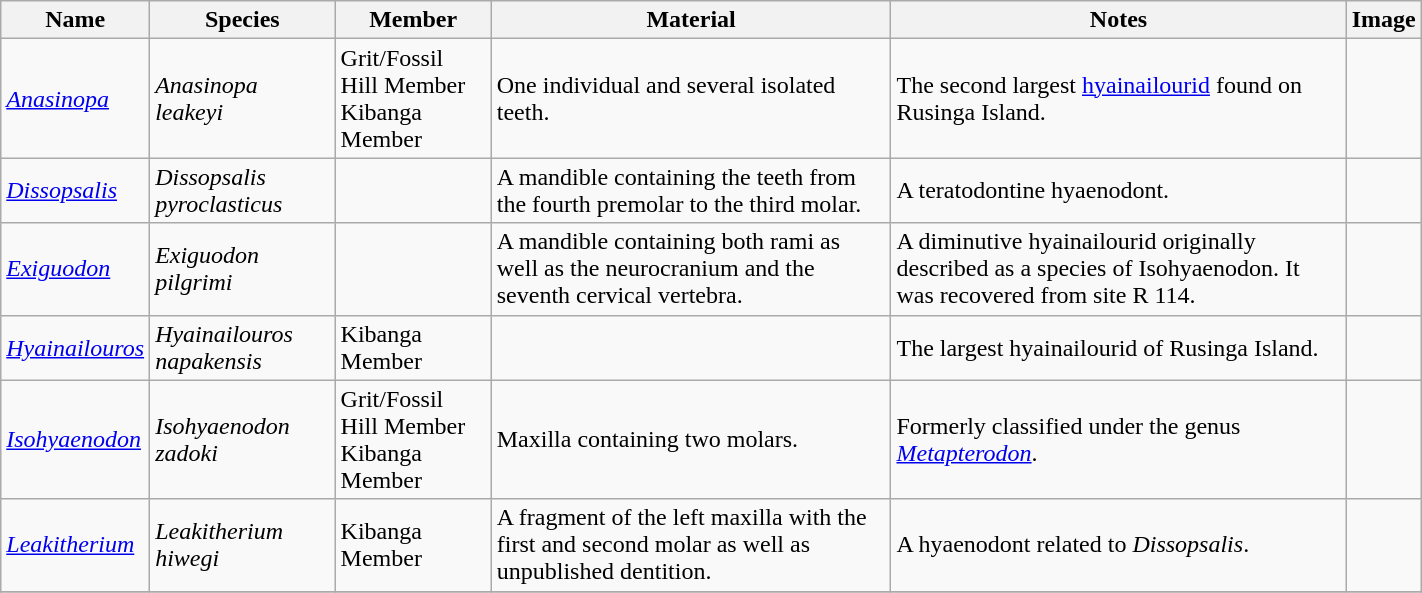<table class="wikitable" align="center" width="75%">
<tr>
<th>Name</th>
<th>Species</th>
<th>Member</th>
<th>Material</th>
<th>Notes</th>
<th>Image</th>
</tr>
<tr>
<td><em><a href='#'>Anasinopa</a></em></td>
<td><em>Anasinopa leakeyi</em></td>
<td>Grit/Fossil Hill Member<br>Kibanga Member</td>
<td>One individual and several isolated teeth.</td>
<td>The second largest <a href='#'>hyainailourid</a> found on Rusinga Island.</td>
<td></td>
</tr>
<tr>
<td><em><a href='#'>Dissopsalis</a></em></td>
<td><em>Dissopsalis pyroclasticus</em></td>
<td></td>
<td>A mandible containing the teeth from the fourth premolar to the third molar.</td>
<td>A teratodontine hyaenodont.</td>
<td></td>
</tr>
<tr>
<td><em><a href='#'>Exiguodon</a></em></td>
<td><em>Exiguodon pilgrimi</em></td>
<td></td>
<td>A mandible containing both rami as well as the neurocranium and the seventh cervical vertebra.</td>
<td>A diminutive hyainailourid originally described as a species of Isohyaenodon. It was recovered from site R 114.</td>
<td></td>
</tr>
<tr>
<td><em><a href='#'>Hyainailouros</a></em></td>
<td><em>Hyainailouros napakensis</em></td>
<td>Kibanga Member</td>
<td></td>
<td>The largest hyainailourid of Rusinga Island.</td>
<td></td>
</tr>
<tr>
<td><em><a href='#'>Isohyaenodon</a></em></td>
<td><em>Isohyaenodon zadoki</em></td>
<td>Grit/Fossil Hill Member<br>Kibanga Member</td>
<td>Maxilla containing two molars.</td>
<td>Formerly classified under the genus <em><a href='#'>Metapterodon</a></em>.</td>
<td></td>
</tr>
<tr>
<td><em><a href='#'>Leakitherium</a></em></td>
<td><em>Leakitherium hiwegi</em></td>
<td>Kibanga Member </td>
<td>A fragment of the left maxilla with the first and second molar as well as unpublished dentition.</td>
<td>A hyaenodont related to <em>Dissopsalis</em>.</td>
<td></td>
</tr>
<tr>
</tr>
</table>
